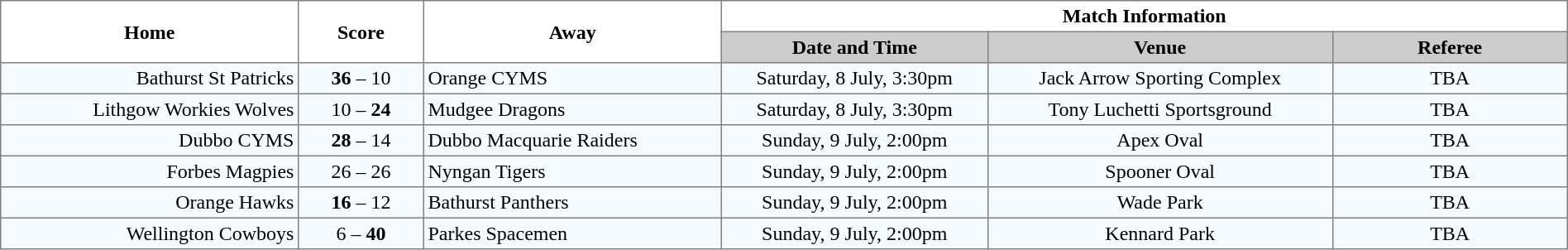<table border="1" cellpadding="3" cellspacing="0" width="100%" style="border-collapse:collapse;  text-align:center;">
<tr>
<th rowspan="2" width="19%">Home</th>
<th rowspan="2" width="8%">Score</th>
<th rowspan="2" width="19%">Away</th>
<th colspan="3">Match Information</th>
</tr>
<tr style="background:#CCCCCC">
<th width="17%">Date and Time</th>
<th width="22%">Venue</th>
<th width="50%">Referee</th>
</tr>
<tr style="text-align:center; background:#f5faff;">
<td align="right">Bathurst St Patricks </td>
<td><strong>36</strong> – 10</td>
<td align="left"> Orange CYMS</td>
<td>Saturday, 8 July, 3:30pm</td>
<td>Jack Arrow Sporting Complex</td>
<td>TBA</td>
</tr>
<tr style="text-align:center; background:#f5faff;">
<td align="right">Lithgow Workies Wolves </td>
<td>10 – <strong>24</strong></td>
<td align="left"> Mudgee Dragons</td>
<td>Saturday, 8 July, 3:30pm</td>
<td>Tony Luchetti Sportsground</td>
<td>TBA</td>
</tr>
<tr style="text-align:center; background:#f5faff;">
<td align="right">Dubbo CYMS </td>
<td><strong>28</strong> – 14</td>
<td align="left"> Dubbo Macquarie Raiders</td>
<td>Sunday, 9 July, 2:00pm</td>
<td>Apex Oval</td>
<td>TBA</td>
</tr>
<tr style="text-align:center; background:#f5faff;">
<td align="right">Forbes Magpies </td>
<td>26 – 26</td>
<td align="left"> Nyngan Tigers</td>
<td>Sunday, 9 July, 2:00pm</td>
<td>Spooner Oval</td>
<td>TBA</td>
</tr>
<tr style="text-align:center; background:#f5faff;">
<td align="right">Orange Hawks </td>
<td><strong>16</strong> – 12</td>
<td align="left"> Bathurst Panthers</td>
<td>Sunday, 9 July, 2:00pm</td>
<td>Wade Park</td>
<td>TBA</td>
</tr>
<tr style="text-align:center; background:#f5faff;">
<td align="right">Wellington Cowboys </td>
<td>6 – <strong>40</strong></td>
<td align="left"> Parkes Spacemen</td>
<td>Sunday, 9 July, 2:00pm</td>
<td>Kennard Park</td>
<td>TBA</td>
</tr>
</table>
